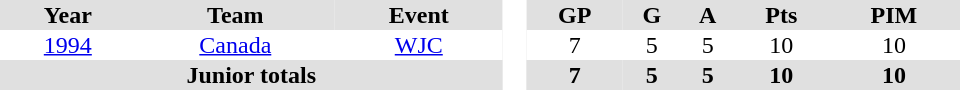<table border="0" cellpadding="1" cellspacing="0" style="text-align:center; width:40em">
<tr ALIGN="center" bgcolor="#e0e0e0">
<th>Year</th>
<th>Team</th>
<th>Event</th>
<th rowspan="99" bgcolor="#ffffff"> </th>
<th>GP</th>
<th>G</th>
<th>A</th>
<th>Pts</th>
<th>PIM</th>
</tr>
<tr>
<td><a href='#'>1994</a></td>
<td><a href='#'>Canada</a></td>
<td><a href='#'>WJC</a></td>
<td>7</td>
<td>5</td>
<td>5</td>
<td>10</td>
<td>10</td>
</tr>
<tr bgcolor="#e0e0e0">
<th colspan="3">Junior totals</th>
<th>7</th>
<th>5</th>
<th>5</th>
<th>10</th>
<th>10</th>
</tr>
</table>
